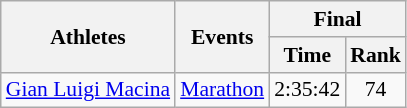<table class=wikitable style=font-size:90%>
<tr>
<th rowspan=2>Athletes</th>
<th rowspan=2>Events</th>
<th colspan=2>Final</th>
</tr>
<tr>
<th>Time</th>
<th>Rank</th>
</tr>
<tr>
<td><a href='#'>Gian Luigi Macina</a></td>
<td><a href='#'>Marathon</a></td>
<td align=center>2:35:42</td>
<td align=center>74</td>
</tr>
</table>
